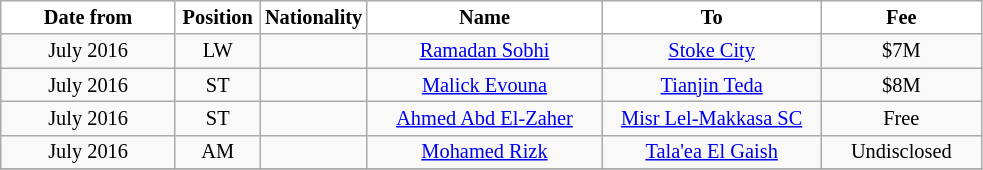<table class="wikitable"  style="text-align:center; font-size:85%; ">
<tr>
<th style="background:#FFFFFF; color:#000000; width:110px;">Date from</th>
<th style="background:#FFFFFF; color:#000000; width:50px;">Position</th>
<th style="background:#FFFFFF; color:#000000; width:50px;">Nationality</th>
<th style="background:#FFFFFF; color:#000000; width:150px;">Name</th>
<th style="background:#FFFFFF; color:#000000; width:140px;">To</th>
<th style="background:#FFFFFF; color:#000000; width:100px;">Fee</th>
</tr>
<tr>
<td>July 2016</td>
<td>LW</td>
<td></td>
<td><a href='#'>Ramadan Sobhi</a></td>
<td><a href='#'>Stoke City</a></td>
<td>$7M</td>
</tr>
<tr>
<td>July 2016</td>
<td>ST</td>
<td></td>
<td><a href='#'>Malick Evouna</a></td>
<td><a href='#'>Tianjin Teda</a></td>
<td>$8M</td>
</tr>
<tr>
<td>July 2016</td>
<td>ST</td>
<td></td>
<td><a href='#'>Ahmed Abd El-Zaher</a></td>
<td><a href='#'>Misr Lel-Makkasa SC</a></td>
<td>Free</td>
</tr>
<tr>
<td>July 2016</td>
<td>AM</td>
<td></td>
<td><a href='#'>Mohamed Rizk</a></td>
<td><a href='#'>Tala'ea El Gaish</a></td>
<td>Undisclosed</td>
</tr>
<tr>
</tr>
</table>
